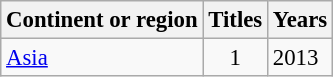<table class="wikitable" style="font-size: 95%;">
<tr>
<th>Continent or region</th>
<th>Titles</th>
<th>Years</th>
</tr>
<tr>
<td><a href='#'>Asia</a></td>
<td style="text-align:center;">1</td>
<td>2013</td>
</tr>
</table>
